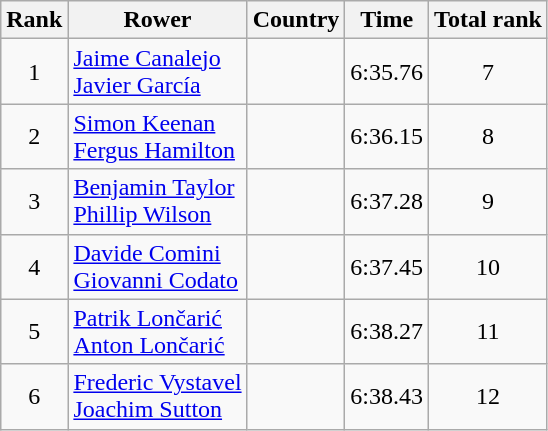<table class="wikitable" style="text-align:center">
<tr>
<th>Rank</th>
<th>Rower</th>
<th>Country</th>
<th>Time</th>
<th>Total rank</th>
</tr>
<tr>
<td>1</td>
<td align="left"><a href='#'>Jaime Canalejo</a><br><a href='#'>Javier García</a></td>
<td align="left"></td>
<td>6:35.76</td>
<td>7</td>
</tr>
<tr>
<td>2</td>
<td align="left"><a href='#'>Simon Keenan</a><br><a href='#'>Fergus Hamilton</a></td>
<td align="left"></td>
<td>6:36.15</td>
<td>8</td>
</tr>
<tr>
<td>3</td>
<td align="left"><a href='#'>Benjamin Taylor</a><br><a href='#'>Phillip Wilson</a></td>
<td align="left"></td>
<td>6:37.28</td>
<td>9</td>
</tr>
<tr>
<td>4</td>
<td align="left"><a href='#'>Davide Comini</a><br><a href='#'>Giovanni Codato</a></td>
<td align="left"></td>
<td>6:37.45</td>
<td>10</td>
</tr>
<tr>
<td>5</td>
<td align="left"><a href='#'>Patrik Lončarić</a><br><a href='#'>Anton Lončarić</a></td>
<td align="left"></td>
<td>6:38.27</td>
<td>11</td>
</tr>
<tr>
<td>6</td>
<td align="left"><a href='#'>Frederic Vystavel</a><br><a href='#'>Joachim Sutton</a></td>
<td align="left"></td>
<td>6:38.43</td>
<td>12</td>
</tr>
</table>
